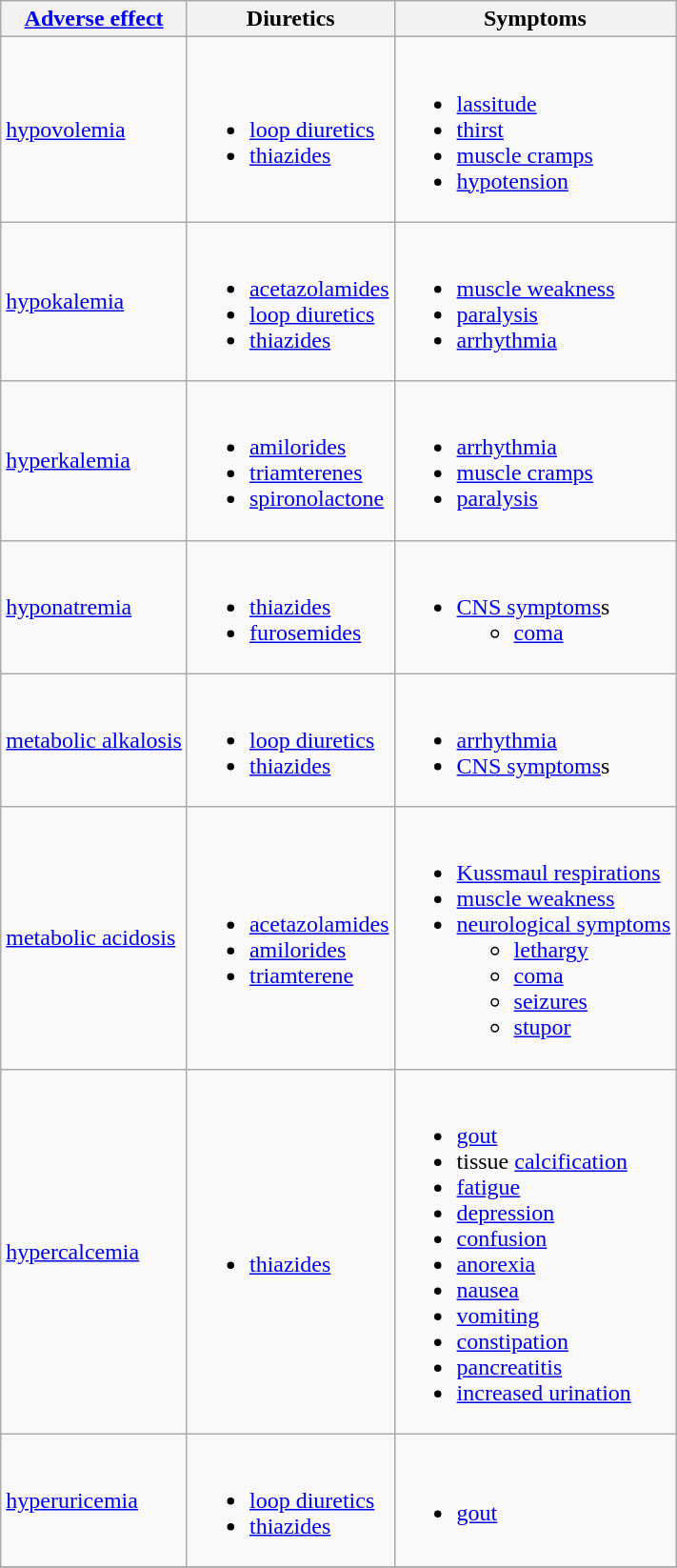<table class="wikitable sortable">
<tr>
<th><a href='#'>Adverse effect</a></th>
<th>Diuretics</th>
<th>Symptoms</th>
</tr>
<tr>
<td><a href='#'>hypovolemia</a></td>
<td><br><ul><li><a href='#'>loop diuretics</a></li><li><a href='#'>thiazides</a></li></ul></td>
<td><br><ul><li><a href='#'>lassitude</a></li><li><a href='#'>thirst</a></li><li><a href='#'>muscle cramps</a></li><li><a href='#'>hypotension</a></li></ul></td>
</tr>
<tr>
<td><a href='#'>hypokalemia</a></td>
<td><br><ul><li><a href='#'>acetazolamides</a></li><li><a href='#'>loop diuretics</a></li><li><a href='#'>thiazides</a></li></ul></td>
<td><br><ul><li><a href='#'>muscle weakness</a></li><li><a href='#'>paralysis</a></li><li><a href='#'>arrhythmia</a></li></ul></td>
</tr>
<tr>
<td><a href='#'>hyperkalemia</a></td>
<td><br><ul><li><a href='#'>amilorides</a></li><li><a href='#'>triamterenes</a></li><li><a href='#'>spironolactone</a></li></ul></td>
<td><br><ul><li><a href='#'>arrhythmia</a></li><li><a href='#'>muscle cramps</a></li><li><a href='#'>paralysis</a></li></ul></td>
</tr>
<tr>
<td><a href='#'>hyponatremia</a></td>
<td><br><ul><li><a href='#'>thiazides</a></li><li><a href='#'>furosemides</a></li></ul></td>
<td><br><ul><li><a href='#'>CNS symptoms</a>s<ul><li><a href='#'>coma</a></li></ul></li></ul></td>
</tr>
<tr>
<td><a href='#'>metabolic alkalosis</a></td>
<td><br><ul><li><a href='#'>loop diuretics</a></li><li><a href='#'>thiazides</a></li></ul></td>
<td><br><ul><li><a href='#'>arrhythmia</a></li><li><a href='#'>CNS symptoms</a>s</li></ul></td>
</tr>
<tr>
<td><a href='#'>metabolic acidosis</a></td>
<td><br><ul><li><a href='#'>acetazolamides</a></li><li><a href='#'>amilorides</a></li><li><a href='#'>triamterene</a></li></ul></td>
<td><br><ul><li><a href='#'>Kussmaul respirations</a></li><li><a href='#'>muscle weakness</a></li><li><a href='#'>neurological symptoms</a><ul><li><a href='#'>lethargy</a></li><li><a href='#'>coma</a></li><li><a href='#'>seizures</a></li><li><a href='#'>stupor</a></li></ul></li></ul></td>
</tr>
<tr>
<td><a href='#'>hypercalcemia</a></td>
<td><br><ul><li><a href='#'>thiazides</a></li></ul></td>
<td><br><ul><li><a href='#'>gout</a></li><li>tissue <a href='#'>calcification</a></li><li><a href='#'>fatigue</a></li><li><a href='#'>depression</a></li><li><a href='#'>confusion</a></li><li><a href='#'>anorexia</a></li><li><a href='#'>nausea</a></li><li><a href='#'>vomiting</a></li><li><a href='#'>constipation</a></li><li><a href='#'>pancreatitis</a></li><li><a href='#'>increased urination</a></li></ul></td>
</tr>
<tr>
<td><a href='#'>hyperuricemia</a></td>
<td><br><ul><li><a href='#'>loop diuretics</a></li><li><a href='#'>thiazides</a></li></ul></td>
<td><br><ul><li><a href='#'>gout</a></li></ul></td>
</tr>
<tr>
</tr>
</table>
